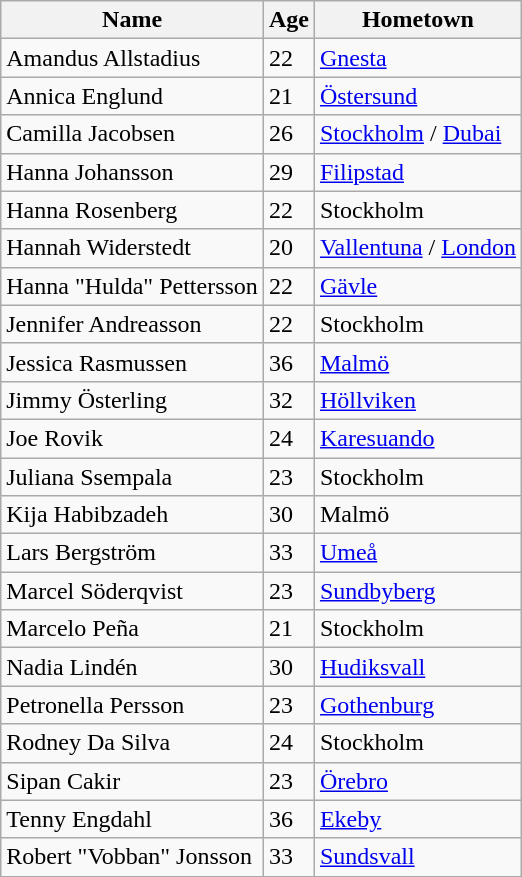<table class="wikitable">
<tr>
<th>Name</th>
<th>Age</th>
<th>Hometown</th>
</tr>
<tr>
<td>Amandus Allstadius</td>
<td>22</td>
<td><a href='#'>Gnesta</a></td>
</tr>
<tr>
<td>Annica Englund</td>
<td>21</td>
<td><a href='#'>Östersund</a></td>
</tr>
<tr>
<td>Camilla Jacobsen</td>
<td>26</td>
<td><a href='#'>Stockholm</a> / <a href='#'>Dubai</a></td>
</tr>
<tr>
<td>Hanna Johansson</td>
<td>29</td>
<td><a href='#'>Filipstad</a></td>
</tr>
<tr>
<td>Hanna Rosenberg</td>
<td>22</td>
<td>Stockholm</td>
</tr>
<tr>
<td>Hannah Widerstedt</td>
<td>20</td>
<td><a href='#'>Vallentuna</a> / <a href='#'>London</a></td>
</tr>
<tr>
<td>Hanna "Hulda" Pettersson</td>
<td>22</td>
<td><a href='#'>Gävle</a></td>
</tr>
<tr>
<td>Jennifer Andreasson</td>
<td>22</td>
<td>Stockholm</td>
</tr>
<tr>
<td>Jessica Rasmussen</td>
<td>36</td>
<td><a href='#'>Malmö</a></td>
</tr>
<tr>
<td>Jimmy Österling</td>
<td>32</td>
<td><a href='#'>Höllviken</a></td>
</tr>
<tr>
<td>Joe Rovik</td>
<td>24</td>
<td><a href='#'>Karesuando</a></td>
</tr>
<tr>
<td>Juliana Ssempala</td>
<td>23</td>
<td>Stockholm</td>
</tr>
<tr>
<td>Kija Habibzadeh</td>
<td>30</td>
<td>Malmö</td>
</tr>
<tr>
<td>Lars Bergström</td>
<td>33</td>
<td><a href='#'>Umeå</a></td>
</tr>
<tr>
<td>Marcel Söderqvist</td>
<td>23</td>
<td><a href='#'>Sundbyberg</a></td>
</tr>
<tr>
<td>Marcelo Peña</td>
<td>21</td>
<td>Stockholm</td>
</tr>
<tr>
<td>Nadia Lindén</td>
<td>30</td>
<td><a href='#'>Hudiksvall</a></td>
</tr>
<tr>
<td>Petronella Persson</td>
<td>23</td>
<td><a href='#'>Gothenburg</a></td>
</tr>
<tr>
<td>Rodney Da Silva</td>
<td>24</td>
<td>Stockholm</td>
</tr>
<tr>
<td>Sipan Cakir</td>
<td>23</td>
<td><a href='#'>Örebro</a></td>
</tr>
<tr>
<td>Tenny Engdahl</td>
<td>36</td>
<td><a href='#'>Ekeby</a></td>
</tr>
<tr>
<td>Robert "Vobban" Jonsson</td>
<td>33</td>
<td><a href='#'>Sundsvall</a></td>
</tr>
<tr>
</tr>
</table>
